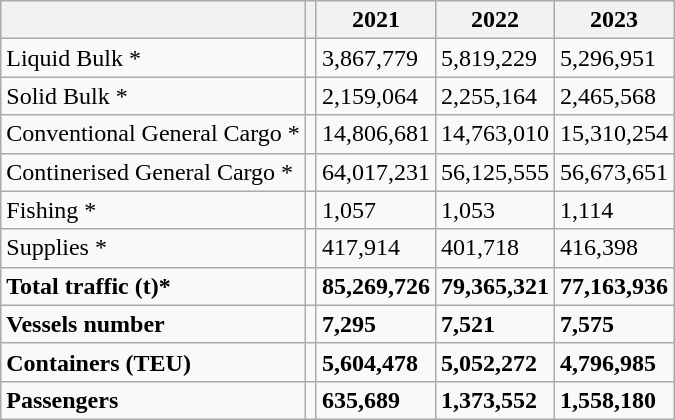<table class="wikitable">
<tr>
<th></th>
<th></th>
<th>2021</th>
<th>2022</th>
<th>2023</th>
</tr>
<tr>
<td>Liquid Bulk *</td>
<td></td>
<td>3,867,779</td>
<td>5,819,229</td>
<td>5,296,951</td>
</tr>
<tr>
<td>Solid Bulk *</td>
<td></td>
<td>2,159,064</td>
<td>2,255,164</td>
<td>2,465,568</td>
</tr>
<tr>
<td>Conventional General Cargo *</td>
<td></td>
<td>14,806,681</td>
<td>14,763,010</td>
<td>15,310,254</td>
</tr>
<tr>
<td>Continerised General Cargo *</td>
<td></td>
<td>64,017,231</td>
<td>56,125,555</td>
<td>56,673,651</td>
</tr>
<tr>
<td>Fishing *</td>
<td></td>
<td>1,057</td>
<td>1,053</td>
<td>1,114</td>
</tr>
<tr>
<td>Supplies *</td>
<td></td>
<td>417,914</td>
<td>401,718</td>
<td>416,398</td>
</tr>
<tr>
<td><strong>Total traffic (t)*</strong></td>
<td></td>
<td><strong>85,269,726</strong></td>
<td><strong>79,365,321</strong></td>
<td><strong>77,163,936</strong></td>
</tr>
<tr>
<td><strong>Vessels number</strong></td>
<td></td>
<td><strong>7,295</strong></td>
<td><strong>7,521</strong></td>
<td><strong>7,575</strong></td>
</tr>
<tr>
<td><strong>Containers (TEU)</strong></td>
<td></td>
<td><strong>5,604,478</strong></td>
<td><strong>5,052,272</strong></td>
<td><strong>4,796,985</strong></td>
</tr>
<tr>
<td><strong>Passengers</strong></td>
<td></td>
<td><strong>635,689</strong></td>
<td><strong>1,373,552</strong></td>
<td><strong>1,558,180</strong></td>
</tr>
</table>
